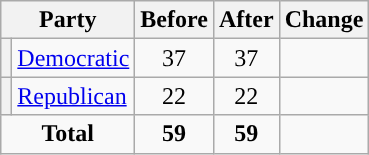<table class="wikitable" style="text-align:center;">
<tr>
<th colspan="2">Party</th>
<th>Before</th>
<th>After</th>
<th>Change</th>
</tr>
<tr>
<th style="background-color:"></th>
<td style="text-align:left;"><a href='#'>Democratic</a></td>
<td>37</td>
<td>37</td>
<td></td>
</tr>
<tr>
<th style="background-color:"></th>
<td style="text-align:left;"><a href='#'>Republican</a></td>
<td>22</td>
<td>22</td>
<td></td>
</tr>
<tr>
<td colspan="2"><strong>Total</strong></td>
<td><strong>59</strong></td>
<td><strong>59</strong></td>
<td></td>
</tr>
</table>
